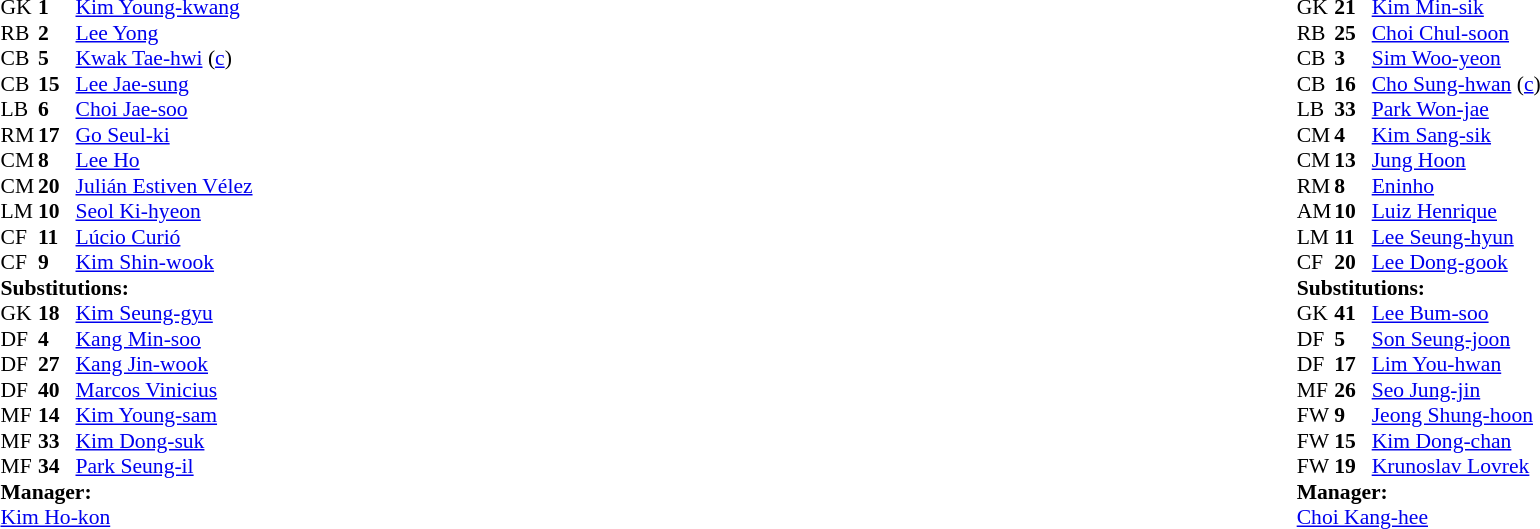<table width="100%">
<tr>
<td valign="top" width="50%"><br><table style="font-size: 90%" cellspacing="0" cellpadding="0">
<tr>
<th width="25"></th>
<th width="25"></th>
</tr>
<tr>
<td>GK</td>
<td><strong>1</strong></td>
<td> <a href='#'>Kim Young-kwang</a></td>
</tr>
<tr>
<td>RB</td>
<td><strong>2</strong></td>
<td> <a href='#'>Lee Yong</a></td>
</tr>
<tr>
<td>CB</td>
<td><strong>5</strong></td>
<td> <a href='#'>Kwak Tae-hwi</a> (<a href='#'>c</a>)</td>
</tr>
<tr>
<td>CB</td>
<td><strong>15</strong></td>
<td> <a href='#'>Lee Jae-sung</a></td>
<td></td>
</tr>
<tr>
<td>LB</td>
<td><strong>6</strong></td>
<td> <a href='#'>Choi Jae-soo</a></td>
</tr>
<tr>
<td>RM</td>
<td><strong>17</strong></td>
<td> <a href='#'>Go Seul-ki</a></td>
<td></td>
<td></td>
</tr>
<tr>
<td>CM</td>
<td><strong>8</strong></td>
<td> <a href='#'>Lee Ho</a></td>
</tr>
<tr>
<td>CM</td>
<td><strong>20</strong></td>
<td> <a href='#'>Julián Estiven Vélez</a></td>
</tr>
<tr>
<td>LM</td>
<td><strong>10</strong></td>
<td> <a href='#'>Seol Ki-hyeon</a></td>
</tr>
<tr>
<td>CF</td>
<td><strong>11</strong></td>
<td> <a href='#'>Lúcio Curió</a></td>
</tr>
<tr>
<td>CF</td>
<td><strong>9</strong></td>
<td> <a href='#'>Kim Shin-wook</a></td>
</tr>
<tr>
<td colspan=3><strong>Substitutions:</strong></td>
</tr>
<tr>
<td>GK</td>
<td><strong>18</strong></td>
<td> <a href='#'>Kim Seung-gyu</a></td>
</tr>
<tr>
<td>DF</td>
<td><strong>4</strong></td>
<td> <a href='#'>Kang Min-soo</a></td>
</tr>
<tr>
<td>DF</td>
<td><strong>27</strong></td>
<td> <a href='#'>Kang Jin-wook</a></td>
</tr>
<tr>
<td>DF</td>
<td><strong>40</strong></td>
<td> <a href='#'>Marcos Vinicius</a></td>
</tr>
<tr>
<td>MF</td>
<td><strong>14</strong></td>
<td> <a href='#'>Kim Young-sam</a></td>
</tr>
<tr>
<td>MF</td>
<td><strong>33</strong></td>
<td> <a href='#'>Kim Dong-suk</a></td>
</tr>
<tr>
<td>MF</td>
<td><strong>34</strong></td>
<td> <a href='#'>Park Seung-il</a></td>
<td></td>
<td></td>
</tr>
<tr>
<td colspan=3><strong>Manager:</strong></td>
</tr>
<tr>
<td colspan=4> <a href='#'>Kim Ho-kon</a></td>
</tr>
</table>
</td>
<td valign="top"></td>
<td valign="top" width="50%"><br><table style="font-size: 90%" cellspacing="0" cellpadding="0"  align="center">
<tr>
<th width=25></th>
<th width=25></th>
</tr>
<tr>
<td>GK</td>
<td><strong>21</strong></td>
<td> <a href='#'>Kim Min-sik</a></td>
</tr>
<tr>
<td>RB</td>
<td><strong>25</strong></td>
<td> <a href='#'>Choi Chul-soon</a></td>
</tr>
<tr>
<td>CB</td>
<td><strong>3</strong></td>
<td> <a href='#'>Sim Woo-yeon</a></td>
</tr>
<tr>
<td>CB</td>
<td><strong>16</strong></td>
<td> <a href='#'>Cho Sung-hwan</a> (<a href='#'>c</a>)</td>
<td></td>
</tr>
<tr>
<td>LB</td>
<td><strong>33</strong></td>
<td> <a href='#'>Park Won-jae</a></td>
</tr>
<tr>
<td>CM</td>
<td><strong>4</strong></td>
<td> <a href='#'>Kim Sang-sik</a></td>
</tr>
<tr>
<td>CM</td>
<td><strong>13</strong></td>
<td> <a href='#'>Jung Hoon</a></td>
<td></td>
<td></td>
</tr>
<tr>
<td>RM</td>
<td><strong>8</strong></td>
<td> <a href='#'>Eninho</a></td>
</tr>
<tr>
<td>AM</td>
<td><strong>10</strong></td>
<td> <a href='#'>Luiz Henrique</a></td>
<td></td>
<td></td>
</tr>
<tr>
<td>LM</td>
<td><strong>11</strong></td>
<td> <a href='#'>Lee Seung-hyun</a></td>
<td></td>
<td></td>
</tr>
<tr>
<td>CF</td>
<td><strong>20</strong></td>
<td> <a href='#'>Lee Dong-gook</a></td>
<td></td>
</tr>
<tr>
<td colspan=3><strong>Substitutions:</strong></td>
</tr>
<tr>
<td>GK</td>
<td><strong>41</strong></td>
<td> <a href='#'>Lee Bum-soo</a></td>
</tr>
<tr>
<td>DF</td>
<td><strong>5</strong></td>
<td> <a href='#'>Son Seung-joon</a></td>
<td></td>
<td></td>
</tr>
<tr>
<td>DF</td>
<td><strong>17</strong></td>
<td> <a href='#'>Lim You-hwan</a></td>
</tr>
<tr>
<td>MF</td>
<td><strong>26</strong></td>
<td> <a href='#'>Seo Jung-jin</a></td>
</tr>
<tr>
<td>FW</td>
<td><strong>9</strong></td>
<td> <a href='#'>Jeong Shung-hoon</a></td>
<td></td>
<td></td>
</tr>
<tr>
<td>FW</td>
<td><strong>15</strong></td>
<td> <a href='#'>Kim Dong-chan</a></td>
</tr>
<tr>
<td>FW</td>
<td><strong>19</strong></td>
<td> <a href='#'>Krunoslav Lovrek</a></td>
<td></td>
<td></td>
</tr>
<tr>
<td colspan=3><strong>Manager:</strong></td>
</tr>
<tr>
<td colspan=4> <a href='#'>Choi Kang-hee</a></td>
</tr>
</table>
</td>
</tr>
</table>
